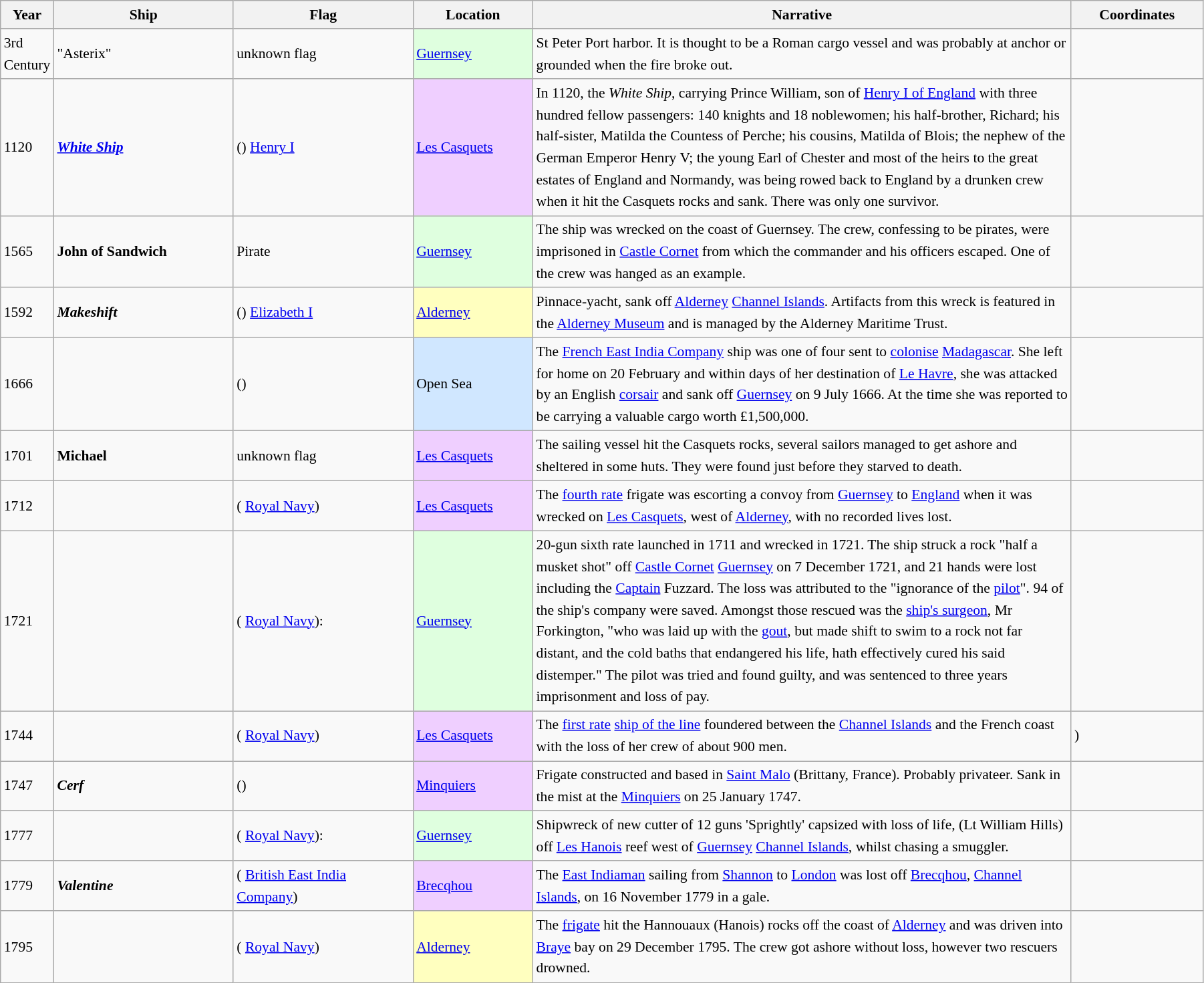<table class="wikitable sortable" style="font-size:90%; width:95%; border:0; text-align:left; line-height:150%;">
<tr>
<th rowspan="2" style="width:4%;">Year</th>
<th rowspan="2" style="width:15%;">Ship</th>
<th rowspan="2" style="width:15%;">Flag</th>
<th rowspan="2" style="width:10%;">Location</th>
<th rowspan="2" style="width:45%;">Narrative</th>
<th rowspan="2" style="width:11%;">Coordinates</th>
</tr>
<tr>
</tr>
<tr>
<td>3rd Century</td>
<td>"Asterix"</td>
<td>unknown flag</td>
<td style="background:#dfffdf;"><a href='#'>Guernsey</a></td>
<td>St Peter Port harbor. It is thought to be a Roman cargo vessel and was probably at anchor or grounded when the fire broke out.</td>
<td></td>
</tr>
<tr>
<td>1120</td>
<td><strong><em><a href='#'>White Ship</a></em></strong></td>
<td>() <a href='#'>Henry I</a></td>
<td style="background:#efcfff;"><a href='#'>Les Casquets</a></td>
<td>In 1120, the <em>White Ship</em>, carrying Prince William, son of <a href='#'>Henry I of England</a> with three hundred fellow passengers: 140 knights and 18 noblewomen; his half-brother, Richard; his half-sister, Matilda the Countess of Perche; his cousins, Matilda of Blois; the nephew of the German Emperor Henry V; the young Earl of Chester and most of the heirs to the great estates of England and Normandy, was being rowed back to England by a drunken crew when it hit the Casquets rocks and sank. There was only one survivor.</td>
<td></td>
</tr>
<tr>
<td>1565</td>
<td><strong>John of Sandwich</strong></td>
<td>Pirate</td>
<td style="background:#dfffdf;"><a href='#'>Guernsey</a></td>
<td>The ship was wrecked on the coast of Guernsey. The crew, confessing to be pirates, were imprisoned in <a href='#'>Castle Cornet</a> from which the commander and his officers escaped. One of the crew was hanged as an example.</td>
<td></td>
</tr>
<tr>
<td>1592</td>
<td><strong><em>Makeshift</em></strong></td>
<td>() <a href='#'>Elizabeth I</a></td>
<td style="background:#ffffbf;"><a href='#'>Alderney</a></td>
<td>Pinnace-yacht, sank off <a href='#'>Alderney</a> <a href='#'>Channel Islands</a>. Artifacts from this wreck is featured in the <a href='#'>Alderney Museum</a> and is managed by the Alderney Maritime Trust.</td>
<td></td>
</tr>
<tr>
<td>1666</td>
<td><strong></strong></td>
<td>()</td>
<td style="background:#d0e7ff;">Open Sea</td>
<td>The <a href='#'>French East India Company</a> ship was one of four sent to <a href='#'>colonise</a> <a href='#'>Madagascar</a>. She left for home on 20 February and within days of her destination of <a href='#'>Le Havre</a>, she was attacked by an English <a href='#'>corsair</a> and sank off <a href='#'>Guernsey</a> on 9 July 1666. At the time she was reported to be carrying a valuable cargo worth £1,500,000.</td>
<td></td>
</tr>
<tr>
<td>1701</td>
<td><strong>Michael</strong></td>
<td>unknown flag</td>
<td style="background:#efcfff;"><a href='#'>Les Casquets</a></td>
<td>The sailing vessel hit the Casquets rocks, several sailors managed to get ashore and sheltered in some huts. They were found just before they starved to death.</td>
<td></td>
</tr>
<tr>
<td>1712</td>
<td><strong></strong></td>
<td>( <a href='#'>Royal Navy</a>)</td>
<td style="background:#efcfff;"><a href='#'>Les Casquets</a></td>
<td>The <a href='#'>fourth rate</a> frigate was escorting a convoy from <a href='#'>Guernsey</a> to <a href='#'>England</a> when it was wrecked on <a href='#'>Les Casquets</a>, west of <a href='#'>Alderney</a>, with no recorded lives lost.</td>
<td></td>
</tr>
<tr>
<td>1721</td>
<td><strong></strong></td>
<td>( <a href='#'>Royal Navy</a>):</td>
<td style="background:#dfffdf;"><a href='#'>Guernsey</a></td>
<td>20-gun sixth rate launched in 1711 and wrecked in 1721. The ship struck a rock "half a musket shot" off <a href='#'>Castle Cornet</a> <a href='#'>Guernsey</a> on 7 December 1721, and 21 hands were lost including the <a href='#'>Captain</a> Fuzzard. The loss was attributed to the "ignorance of the <a href='#'>pilot</a>". 94 of the ship's company were saved. Amongst those rescued was the <a href='#'>ship's surgeon</a>, Mr Forkington, "who was laid up with the <a href='#'>gout</a>, but made shift to swim to a rock not far distant, and the cold baths that endangered his life, hath effectively cured his said distemper." The pilot was tried and found guilty, and was sentenced to three years imprisonment and loss of pay.</td>
<td></td>
</tr>
<tr>
<td>1744</td>
<td><strong></strong></td>
<td>( <a href='#'>Royal Navy</a>)</td>
<td style="background:#efcfff;"><a href='#'>Les Casquets</a></td>
<td>The <a href='#'>first rate</a> <a href='#'>ship of the line</a> foundered between the <a href='#'>Channel Islands</a> and the French coast with the loss of her crew of about 900 men.</td>
<td>)</td>
</tr>
<tr>
<td>1747</td>
<td><strong><em>Cerf</em></strong></td>
<td>()</td>
<td style="background:#efcfff;"><a href='#'>Minquiers</a></td>
<td>Frigate constructed and based in <a href='#'>Saint Malo</a> (Brittany, France). Probably privateer. Sank in the mist at the <a href='#'>Minquiers</a> on 25 January 1747.</td>
<td></td>
</tr>
<tr>
<td>1777</td>
<td><strong></strong></td>
<td>( <a href='#'>Royal Navy</a>):</td>
<td style="background:#dfffdf;"><a href='#'>Guernsey</a></td>
<td>Shipwreck of new cutter of 12 guns 'Sprightly' capsized with loss of life, (Lt William Hills) off <a href='#'>Les Hanois</a> reef west of <a href='#'>Guernsey</a> <a href='#'>Channel Islands</a>, whilst chasing a smuggler.</td>
<td></td>
</tr>
<tr>
<td>1779</td>
<td><strong><em>Valentine</em></strong></td>
<td>( <a href='#'>British East India Company</a>)</td>
<td style="background:#efcfff;"><a href='#'>Brecqhou</a></td>
<td>The <a href='#'>East Indiaman</a> sailing from <a href='#'>Shannon</a> to <a href='#'>London</a> was lost off <a href='#'>Brecqhou</a>, <a href='#'>Channel Islands</a>, on 16 November 1779 in a gale.</td>
<td></td>
</tr>
<tr>
<td>1795</td>
<td><strong></strong></td>
<td>( <a href='#'>Royal Navy</a>)</td>
<td style="background:#ffffbf;"><a href='#'>Alderney</a></td>
<td>The <a href='#'>frigate</a> hit the Hannouaux (Hanois) rocks off the coast of <a href='#'>Alderney</a> and was driven into <a href='#'>Braye</a> bay on 29 December 1795. The crew got ashore without loss, however two rescuers drowned.</td>
<td></td>
</tr>
<tr>
</tr>
</table>
